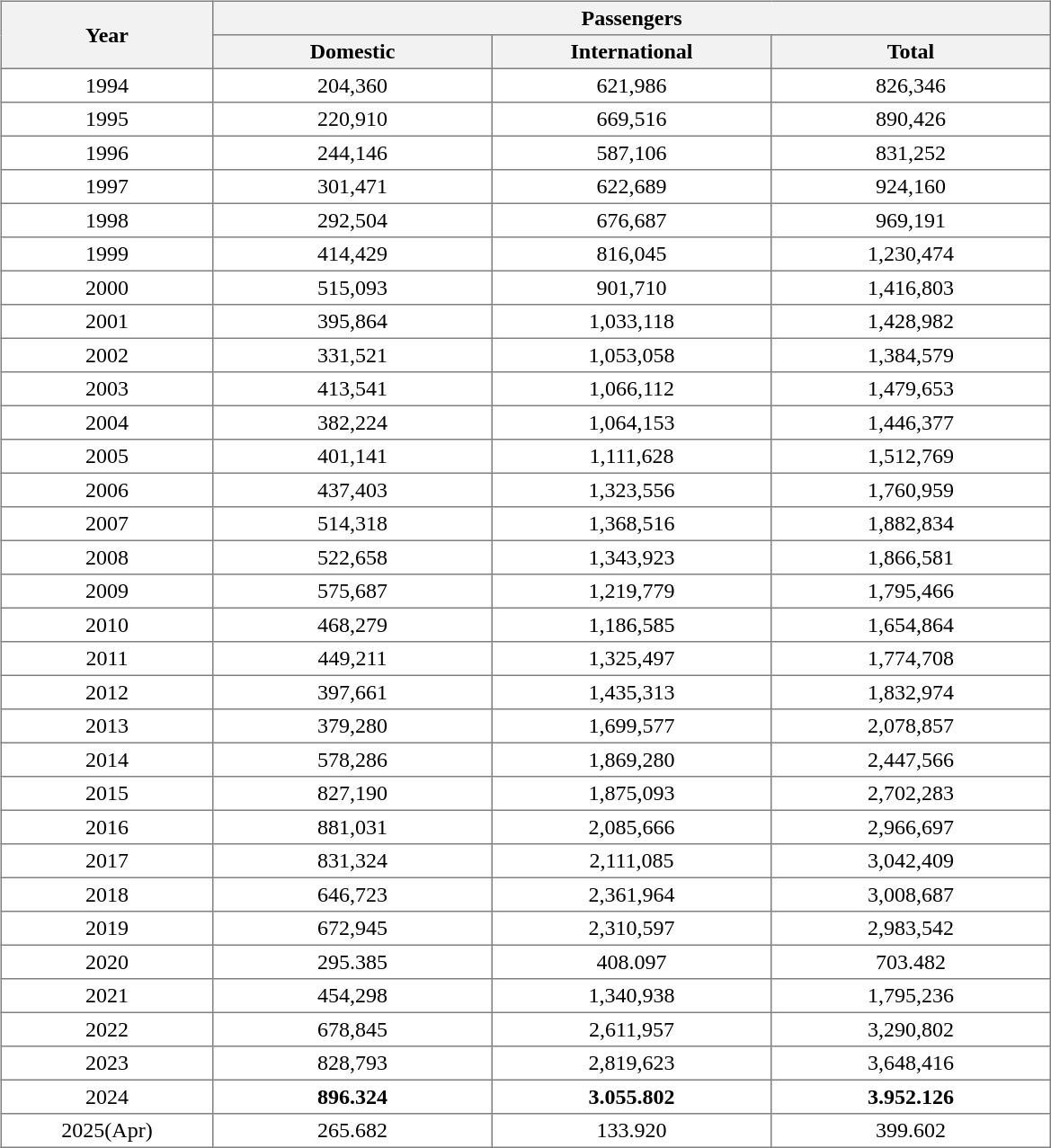<table>
<tr valign="top">
<td><br><table class="toccolours" border="1" cellpadding="3" style="border-collapse:collapse">
<tr style="background:#f2f2f2;">
<th style="text-align:center; width:150px;" rowspan="2">Year</th>
<th style="text-align:center; width:200px;" colspan="3">Passengers</th>
</tr>
<tr style="background:#f2f2f2;">
<th style="text-align:center; width:200px;">Domestic</th>
<th style="text-align:center; width:200px;">International</th>
<th style="text-align:center; width:200px;">Total</th>
</tr>
<tr style="text-align:center;">
<td style="width:150px;">1994</td>
<td style="width:150px;">204,360</td>
<td style="width:150px;">621,986</td>
<td style="width:150px;">826,346</td>
</tr>
<tr style="text-align:center;">
<td style="width:150px;">1995</td>
<td style="width:150px;">220,910</td>
<td style="width:150px;">669,516</td>
<td style="width:150px;">890,426</td>
</tr>
<tr style="text-align:center;">
<td style="width:150px;">1996</td>
<td style="width:150px;">244,146</td>
<td style="width:150px;">587,106</td>
<td style="width:150px;">831,252</td>
</tr>
<tr style="text-align:center;">
<td style="width:150px;">1997</td>
<td style="width:150px;">301,471</td>
<td style="width:150px;">622,689</td>
<td style="width:150px;">924,160</td>
</tr>
<tr style="text-align:center;">
<td style="width:150px;">1998</td>
<td style="width:150px;">292,504</td>
<td style="width:150px;">676,687</td>
<td style="width:150px;">969,191</td>
</tr>
<tr style="text-align:center;">
<td style="width:150px;">1999</td>
<td style="width:150px;">414,429</td>
<td style="width:150px;">816,045</td>
<td style="width:150px;">1,230,474</td>
</tr>
<tr style="text-align:center;">
<td style="width:150px;">2000</td>
<td style="width:150px;">515,093</td>
<td style="width:150px;">901,710</td>
<td style="width:150px;">1,416,803</td>
</tr>
<tr style="text-align:center;">
<td style="width:150px;">2001</td>
<td style="width:150px;">395,864</td>
<td style="width:150px;">1,033,118</td>
<td style="width:150px;">1,428,982</td>
</tr>
<tr style="text-align:center;">
<td style="width:150px;">2002</td>
<td style="width:150px;">331,521</td>
<td style="width:150px;">1,053,058</td>
<td style="width:150px;">1,384,579</td>
</tr>
<tr style="text-align:center;">
<td style="width:150px;">2003</td>
<td style="width:150px;">413,541</td>
<td style="width:150px;">1,066,112</td>
<td style="width:150px;">1,479,653</td>
</tr>
<tr style="text-align:center;">
<td style="width:150px;">2004</td>
<td style="width:150px;">382,224</td>
<td style="width:150px;">1,064,153</td>
<td style="width:150px;">1,446,377</td>
</tr>
<tr style="text-align:center;">
<td style="width:150px;">2005</td>
<td style="width:150px;">401,141</td>
<td style="width:150px;">1,111,628</td>
<td style="width:150px;">1,512,769</td>
</tr>
<tr style="text-align:center;">
<td style="width:150px;">2006</td>
<td style="width:150px;">437,403</td>
<td style="width:150px;">1,323,556</td>
<td style="width:150px;">1,760,959</td>
</tr>
<tr style="text-align:center;">
<td style="width:150px;">2007</td>
<td style="width:150px;">514,318</td>
<td style="width:150px;">1,368,516</td>
<td style="width:150px;">1,882,834</td>
</tr>
<tr style="text-align:center;">
<td style="width:150px;">2008</td>
<td style="width:150px;">522,658</td>
<td style="width:150px;">1,343,923</td>
<td style="width:150px;">1,866,581</td>
</tr>
<tr style="text-align:center;">
<td style="width:150px;">2009</td>
<td style="width:150px;">575,687</td>
<td style="width:150px;">1,219,779</td>
<td style="width:150px;">1,795,466</td>
</tr>
<tr style="text-align:center;">
<td style="width:150px;">2010</td>
<td style="width:150px;">468,279</td>
<td style="width:150px;">1,186,585</td>
<td style="width:150px;">1,654,864</td>
</tr>
<tr style="text-align:center;">
<td style="width:150px;">2011</td>
<td style="width:150px;">449,211</td>
<td style="width:150px;">1,325,497</td>
<td style="width:150px;">1,774,708</td>
</tr>
<tr style="text-align:center;">
<td style="width:150px;">2012</td>
<td style="width:150px;">397,661</td>
<td style="width:150px;">1,435,313</td>
<td style="width:150px;">1,832,974</td>
</tr>
<tr style="text-align:center;">
<td style="width:150px;">2013</td>
<td style="width:150px;">379,280</td>
<td style="width:150px;">1,699,577</td>
<td style="width:150px;">2,078,857</td>
</tr>
<tr style="text-align:center;">
<td style="width:150px;">2014</td>
<td style="width:150px;">578,286</td>
<td style="width:150px;">1,869,280</td>
<td style="width:150px;">2,447,566</td>
</tr>
<tr style="text-align:center;">
<td style="width:150px;">2015</td>
<td style="width:150px;">827,190</td>
<td style="width:150px;">1,875,093</td>
<td style="width:150px;">2,702,283</td>
</tr>
<tr style="text-align:center;">
<td style="width:150px;">2016</td>
<td style="width:150px;">881,031</td>
<td style="width:150px;">2,085,666</td>
<td style="width:150px;">2,966,697</td>
</tr>
<tr style="text-align:center;">
<td style="width:150px;">2017</td>
<td style="width:150px;">831,324</td>
<td style="width:150px;">2,111,085</td>
<td style="width:150px;">3,042,409</td>
</tr>
<tr style="text-align:center;">
<td style="width:150px;">2018</td>
<td style="width:150px;">646,723</td>
<td style="width:150px;">2,361,964</td>
<td style="width:150px;">3,008,687</td>
</tr>
<tr style="text-align:center;">
<td style="width:150px;">2019</td>
<td style="width:150px;">672,945</td>
<td style="width:150px;">2,310,597</td>
<td style="width:150px;">2,983,542</td>
</tr>
<tr style="text-align:center;">
<td style="width:150px;">2020</td>
<td style="width:150px;">295.385</td>
<td style="width:150px;">408.097</td>
<td style="width:150px;">703.482</td>
</tr>
<tr style="text-align:center;">
<td style="width:150px;">2021</td>
<td style="width:150px;">454,298</td>
<td style="width:150px;">1,340,938</td>
<td style="width:150px;">1,795,236</td>
</tr>
<tr style="text-align:center;">
<td style="width:150px;">2022</td>
<td style="width:150px;">678,845</td>
<td style="width:150px;">2,611,957</td>
<td style="width:150px;">3,290,802</td>
</tr>
<tr style="text-align:center;">
<td style="width:150px;">2023</td>
<td style="width:150px;">828,793</td>
<td style="width:150px;">2,819,623</td>
<td style="width:150px;">3,648,416</td>
</tr>
<tr style="text-align:center;">
<td style="width:150px;">2024</td>
<td style="width:150px;"><strong>896.324</strong></td>
<td style="width:150px;"><strong>3.055.802</strong></td>
<td style="width:150px;"><strong>3.952.126</strong></td>
</tr>
<tr style="text-align:center;">
<td style="width:150px;">2025(Apr)</td>
<td style="width:150px;">265.682</td>
<td style="width:150px;">133.920</td>
<td style="width:150px;">399.602</td>
</tr>
</table>
</td>
</tr>
</table>
